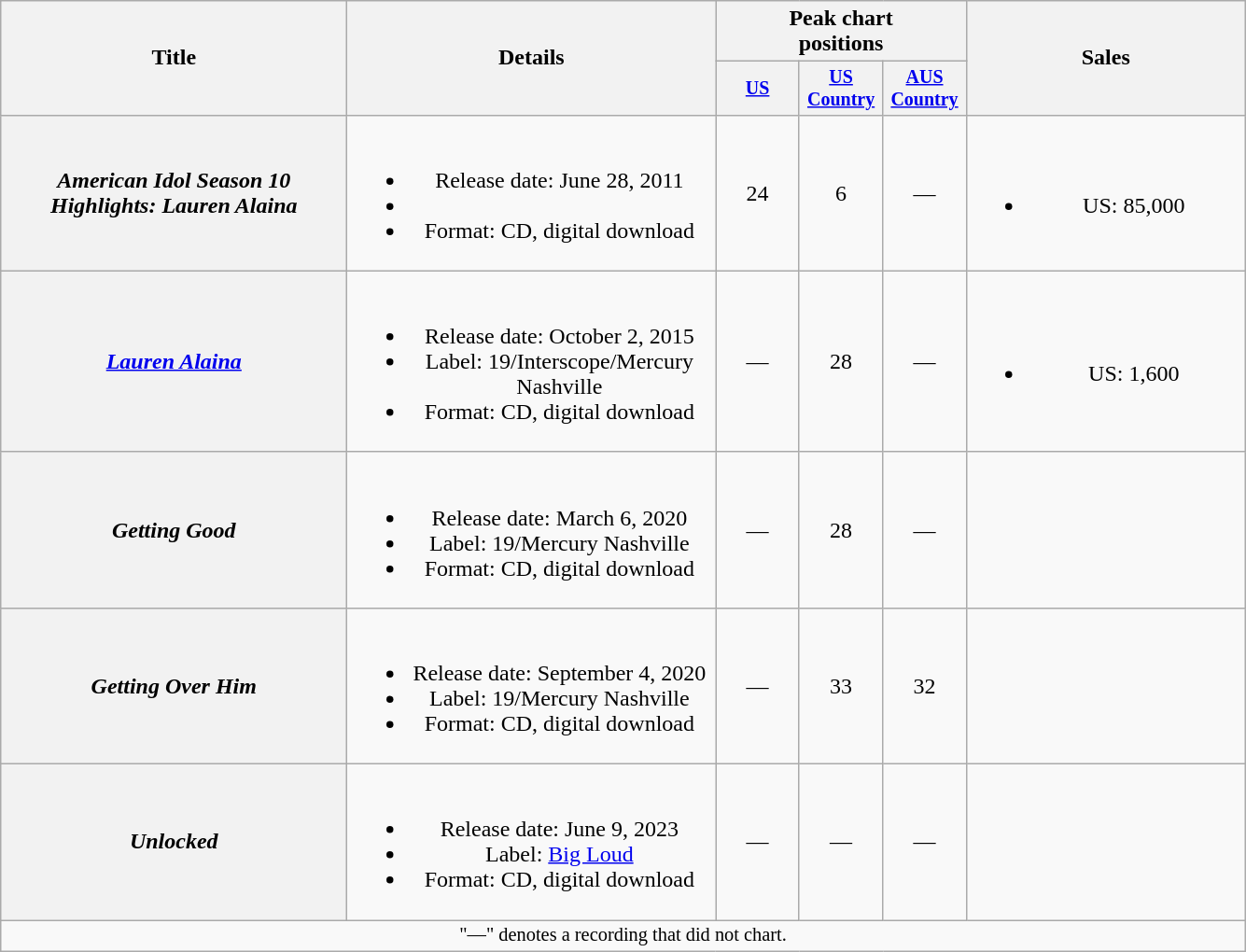<table class="wikitable plainrowheaders" style="text-align:center;">
<tr>
<th scope="col" rowspan="2" style="width:15em;">Title</th>
<th scope="col" rowspan="2" style="width:16em;">Details</th>
<th scope="col" colspan="3">Peak chart<br>positions</th>
<th scope="col" rowspan="2" style="width:12em;">Sales</th>
</tr>
<tr style="font-size:smaller;">
<th scope="col" style="width:4em;"><a href='#'>US</a><br></th>
<th scope="col" style="width:4em;"><a href='#'>US Country</a><br></th>
<th scope="col" style="width:4em;"><a href='#'>AUS Country</a><br></th>
</tr>
<tr>
<th scope="row"><em>American Idol Season 10<br>Highlights: Lauren Alaina</em></th>
<td><br><ul><li>Release date: June 28, 2011</li><li></li><li>Format: CD, digital download</li></ul></td>
<td>24</td>
<td>6</td>
<td>—</td>
<td><br><ul><li>US: 85,000</li></ul></td>
</tr>
<tr>
<th scope="row"><em><a href='#'>Lauren Alaina</a></em></th>
<td><br><ul><li>Release date: October 2, 2015</li><li>Label: 19/Interscope/Mercury Nashville</li><li>Format: CD, digital download</li></ul></td>
<td>—</td>
<td>28</td>
<td>—</td>
<td><br><ul><li>US: 1,600</li></ul></td>
</tr>
<tr>
<th scope="row"><em>Getting Good</em></th>
<td><br><ul><li>Release date: March 6, 2020</li><li>Label: 19/Mercury Nashville</li><li>Format: CD, digital download</li></ul></td>
<td>—</td>
<td>28</td>
<td>—</td>
<td></td>
</tr>
<tr>
<th scope="row"><em>Getting Over Him</em></th>
<td><br><ul><li>Release date: September 4, 2020</li><li>Label: 19/Mercury Nashville</li><li>Format: CD, digital download</li></ul></td>
<td>—</td>
<td>33</td>
<td>32</td>
<td></td>
</tr>
<tr>
<th scope="row"><em>Unlocked</em></th>
<td><br><ul><li>Release date: June 9, 2023</li><li>Label: <a href='#'>Big Loud</a></li><li>Format: CD, digital download</li></ul></td>
<td>—</td>
<td>—</td>
<td>—</td>
<td></td>
</tr>
<tr>
<td colspan="8" style="font-size:85%">"—" denotes a recording that did not chart.</td>
</tr>
</table>
